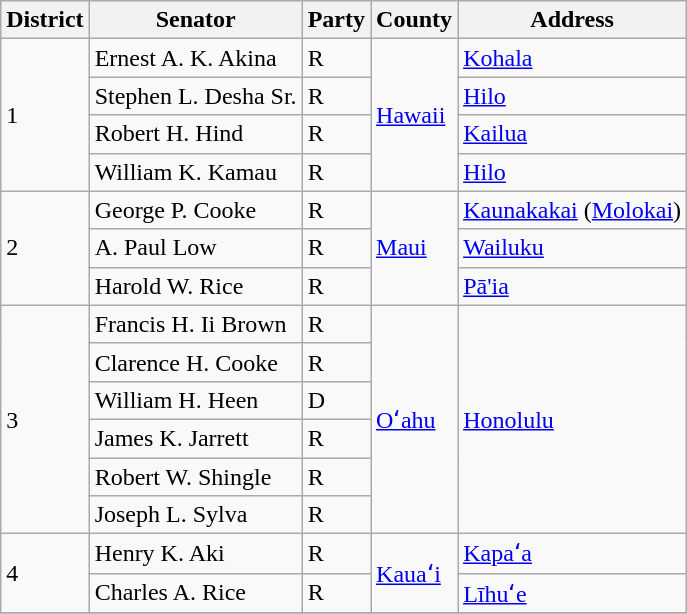<table class= "sortable wikitable">
<tr>
<th>District</th>
<th>Senator</th>
<th>Party</th>
<th>County</th>
<th>Address</th>
</tr>
<tr>
<td rowspan=4>1</td>
<td>Ernest A. K. Akina</td>
<td>R</td>
<td rowspan=4><a href='#'>Hawaii</a></td>
<td><a href='#'>Kohala</a></td>
</tr>
<tr>
<td>Stephen L. Desha Sr.</td>
<td>R</td>
<td><a href='#'>Hilo</a></td>
</tr>
<tr>
<td>Robert H. Hind</td>
<td>R</td>
<td><a href='#'>Kailua</a></td>
</tr>
<tr>
<td>William K. Kamau</td>
<td>R</td>
<td><a href='#'>Hilo</a></td>
</tr>
<tr>
<td rowspan=3>2</td>
<td>George P. Cooke</td>
<td>R</td>
<td rowspan=3><a href='#'>Maui</a></td>
<td><a href='#'>Kaunakakai</a> (<a href='#'>Molokai</a>)</td>
</tr>
<tr>
<td>A. Paul Low</td>
<td>R</td>
<td><a href='#'>Wailuku</a></td>
</tr>
<tr>
<td>Harold W. Rice</td>
<td>R</td>
<td><a href='#'>Pā'ia</a></td>
</tr>
<tr>
<td rowspan=6>3</td>
<td>Francis H. Ii Brown</td>
<td>R</td>
<td rowspan=6><a href='#'>Oʻahu</a></td>
<td rowspan=6><a href='#'>Honolulu</a></td>
</tr>
<tr>
<td>Clarence H. Cooke</td>
<td>R</td>
</tr>
<tr>
<td>William H. Heen</td>
<td>D</td>
</tr>
<tr>
<td>James K. Jarrett</td>
<td>R</td>
</tr>
<tr>
<td>Robert W. Shingle</td>
<td>R</td>
</tr>
<tr>
<td>Joseph L. Sylva</td>
<td>R</td>
</tr>
<tr>
<td rowspan=2>4</td>
<td>Henry K. Aki</td>
<td>R</td>
<td rowspan=2><a href='#'>Kauaʻi</a></td>
<td><a href='#'>Kapaʻa</a></td>
</tr>
<tr>
<td>Charles A. Rice</td>
<td>R</td>
<td><a href='#'>Līhuʻe</a></td>
</tr>
<tr>
</tr>
</table>
